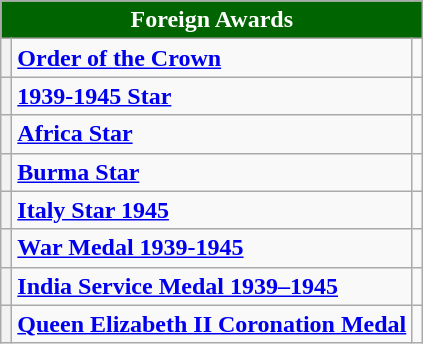<table class="wikitable">
<tr>
<th colspan="3" style="background:#006400; color:#FFFFFF; text-align:center"><strong>Foreign Awards</strong></th>
</tr>
<tr>
<th><strong></strong></th>
<td><a href='#'><strong>Order of the Crown</strong></a></td>
<td></td>
</tr>
<tr>
<th><strong></strong></th>
<td><strong><a href='#'>1939-1945 Star</a></strong></td>
<td></td>
</tr>
<tr>
<th><strong></strong></th>
<td><strong><a href='#'>Africa Star</a></strong></td>
<td></td>
</tr>
<tr>
<th><strong></strong></th>
<td><strong><a href='#'>Burma Star</a></strong></td>
<td></td>
</tr>
<tr>
<th><strong></strong></th>
<td><a href='#'><strong>Italy Star 1945</strong></a></td>
<td></td>
</tr>
<tr>
<th><strong></strong></th>
<td><strong><a href='#'>War Medal 1939-1945</a></strong></td>
<td></td>
</tr>
<tr>
<th><strong></strong></th>
<td><a href='#'><strong>India Service Medal 1939–1945</strong></a></td>
<td></td>
</tr>
<tr>
<th><strong></strong></th>
<td><strong><a href='#'>Queen Elizabeth II Coronation Medal</a></strong></td>
<td></td>
</tr>
</table>
